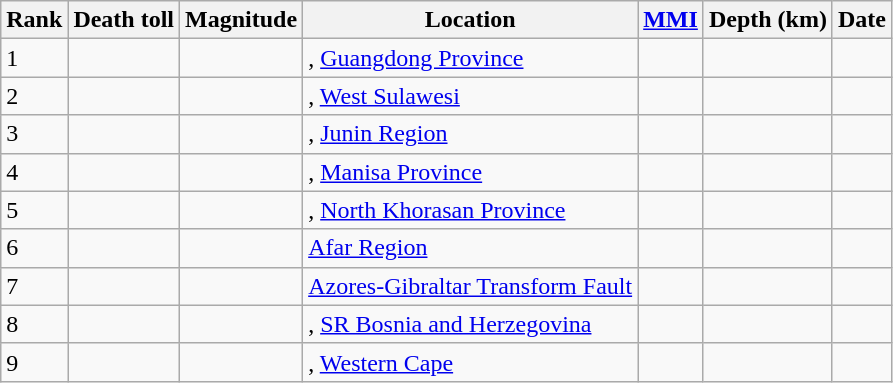<table class="sortable wikitable" style="font-size:100%;">
<tr>
<th>Rank</th>
<th>Death toll</th>
<th>Magnitude</th>
<th>Location</th>
<th><a href='#'>MMI</a></th>
<th>Depth (km)</th>
<th>Date</th>
</tr>
<tr>
<td>1</td>
<td></td>
<td></td>
<td>, <a href='#'>Guangdong Province</a></td>
<td></td>
<td></td>
<td></td>
</tr>
<tr>
<td>2</td>
<td></td>
<td></td>
<td>, <a href='#'>West Sulawesi</a></td>
<td></td>
<td></td>
<td></td>
</tr>
<tr>
<td>3</td>
<td></td>
<td></td>
<td>, <a href='#'>Junin Region</a></td>
<td></td>
<td></td>
<td></td>
</tr>
<tr>
<td>4</td>
<td></td>
<td></td>
<td>, <a href='#'>Manisa Province</a></td>
<td></td>
<td></td>
<td></td>
</tr>
<tr>
<td>5</td>
<td></td>
<td></td>
<td>, <a href='#'>North Khorasan Province</a></td>
<td></td>
<td></td>
<td></td>
</tr>
<tr>
<td>6</td>
<td></td>
<td></td>
<td> <a href='#'>Afar Region</a></td>
<td></td>
<td></td>
<td></td>
</tr>
<tr>
<td>7</td>
<td></td>
<td></td>
<td><a href='#'>Azores-Gibraltar Transform Fault</a></td>
<td></td>
<td></td>
<td></td>
</tr>
<tr>
<td>8</td>
<td></td>
<td></td>
<td>, <a href='#'>SR Bosnia and Herzegovina</a></td>
<td></td>
<td></td>
<td></td>
</tr>
<tr>
<td>9</td>
<td></td>
<td></td>
<td>, <a href='#'>Western Cape</a></td>
<td></td>
<td></td>
<td></td>
</tr>
</table>
